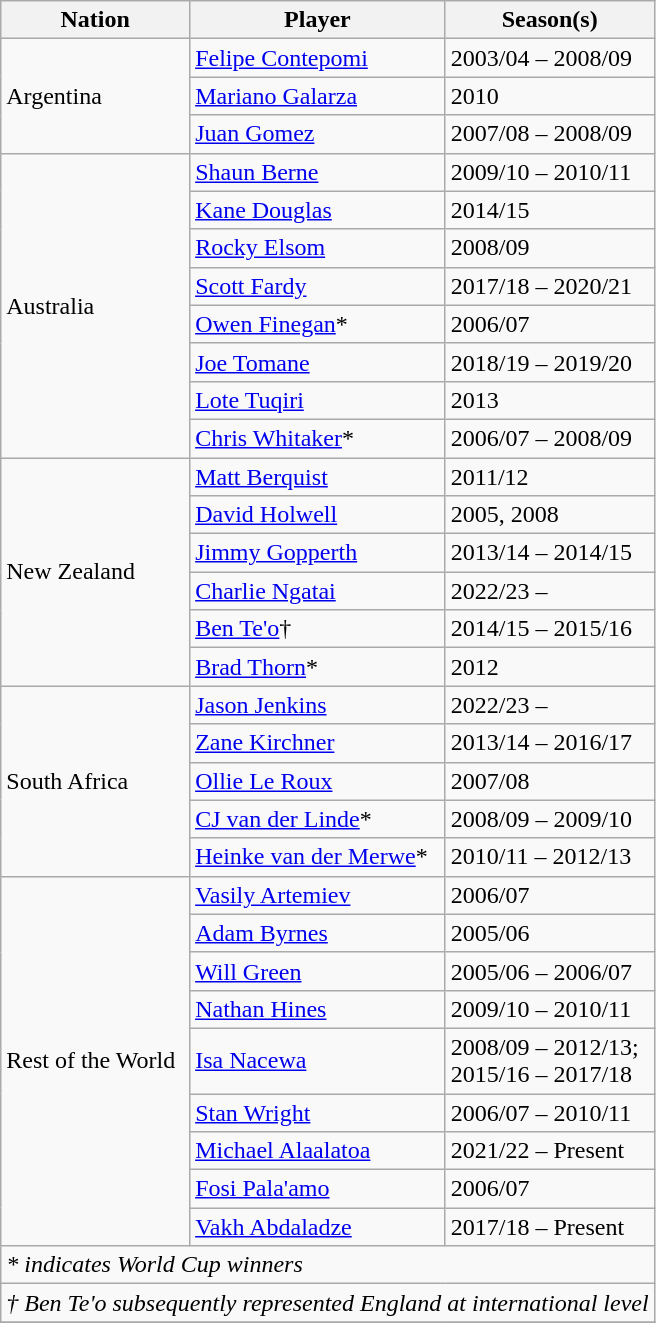<table class="wikitable">
<tr>
<th>Nation</th>
<th>Player</th>
<th>Season(s)</th>
</tr>
<tr>
<td rowspan="3"> Argentina</td>
<td><a href='#'>Felipe Contepomi</a></td>
<td>2003/04 – 2008/09</td>
</tr>
<tr>
<td><a href='#'>Mariano Galarza</a></td>
<td>2010</td>
</tr>
<tr>
<td><a href='#'>Juan Gomez</a></td>
<td>2007/08 – 2008/09</td>
</tr>
<tr>
<td rowspan="8"> Australia</td>
<td><a href='#'>Shaun Berne</a></td>
<td>2009/10 – 2010/11</td>
</tr>
<tr>
<td><a href='#'>Kane Douglas</a></td>
<td>2014/15</td>
</tr>
<tr>
<td><a href='#'>Rocky Elsom</a></td>
<td>2008/09</td>
</tr>
<tr>
<td><a href='#'>Scott Fardy</a></td>
<td>2017/18 – 2020/21</td>
</tr>
<tr>
<td><a href='#'>Owen Finegan</a>*</td>
<td>2006/07</td>
</tr>
<tr>
<td><a href='#'>Joe Tomane</a></td>
<td>2018/19 – 2019/20</td>
</tr>
<tr>
<td><a href='#'>Lote Tuqiri</a></td>
<td>2013</td>
</tr>
<tr>
<td><a href='#'>Chris Whitaker</a>*</td>
<td>2006/07 – 2008/09</td>
</tr>
<tr>
<td rowspan="6"> New Zealand</td>
<td><a href='#'>Matt Berquist</a></td>
<td>2011/12</td>
</tr>
<tr>
<td><a href='#'>David Holwell</a></td>
<td>2005, 2008</td>
</tr>
<tr>
<td><a href='#'>Jimmy Gopperth</a></td>
<td>2013/14 – 2014/15</td>
</tr>
<tr>
<td><a href='#'>Charlie Ngatai</a></td>
<td>2022/23 –</td>
</tr>
<tr>
<td><a href='#'>Ben Te'o</a>†</td>
<td>2014/15 – 2015/16</td>
</tr>
<tr>
<td><a href='#'>Brad Thorn</a>*</td>
<td>2012</td>
</tr>
<tr>
<td rowspan="5"> South Africa</td>
<td><a href='#'>Jason Jenkins</a></td>
<td>2022/23 –</td>
</tr>
<tr>
<td><a href='#'>Zane Kirchner</a></td>
<td>2013/14 – 2016/17</td>
</tr>
<tr>
<td><a href='#'>Ollie Le Roux</a></td>
<td>2007/08</td>
</tr>
<tr>
<td><a href='#'>CJ van der Linde</a>*</td>
<td>2008/09 – 2009/10</td>
</tr>
<tr>
<td><a href='#'>Heinke van der Merwe</a>*</td>
<td>2010/11 – 2012/13</td>
</tr>
<tr>
<td rowspan="9">Rest of the World</td>
<td> <a href='#'>Vasily Artemiev</a></td>
<td>2006/07</td>
</tr>
<tr>
<td> <a href='#'>Adam Byrnes</a></td>
<td>2005/06</td>
</tr>
<tr>
<td> <a href='#'>Will Green</a></td>
<td>2005/06 – 2006/07</td>
</tr>
<tr>
<td> <a href='#'>Nathan Hines</a></td>
<td>2009/10 – 2010/11</td>
</tr>
<tr>
<td> <a href='#'>Isa Nacewa</a></td>
<td>2008/09 – 2012/13;<br>2015/16 – 2017/18</td>
</tr>
<tr>
<td> <a href='#'>Stan Wright</a></td>
<td>2006/07 – 2010/11</td>
</tr>
<tr>
<td> <a href='#'>Michael Alaalatoa</a></td>
<td>2021/22 – Present</td>
</tr>
<tr>
<td> <a href='#'>Fosi Pala'amo</a></td>
<td>2006/07</td>
</tr>
<tr>
<td> <a href='#'>Vakh Abdaladze</a></td>
<td>2017/18 – Present</td>
</tr>
<tr>
<td colspan=3><em>* indicates World Cup winners</em></td>
</tr>
<tr>
<td colspan=3><em>† Ben Te'o subsequently represented England at international level</em></td>
</tr>
<tr>
</tr>
</table>
